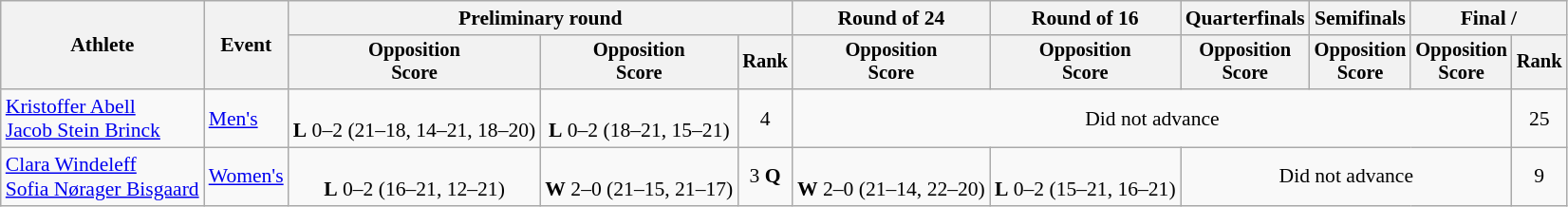<table class=wikitable style=font-size:90%;text-align:center>
<tr>
<th rowspan=2>Athlete</th>
<th rowspan=2>Event</th>
<th colspan=3>Preliminary round</th>
<th>Round of 24</th>
<th>Round of 16</th>
<th>Quarterfinals</th>
<th>Semifinals</th>
<th colspan=2>Final / </th>
</tr>
<tr style=font-size:95%>
<th>Opposition<br>Score</th>
<th>Opposition<br>Score</th>
<th>Rank</th>
<th>Opposition<br>Score</th>
<th>Opposition<br>Score</th>
<th>Opposition<br>Score</th>
<th>Opposition<br>Score</th>
<th>Opposition<br>Score</th>
<th>Rank</th>
</tr>
<tr>
<td align=left><a href='#'>Kristoffer Abell</a><br><a href='#'>Jacob Stein Brinck</a></td>
<td align=left><a href='#'>Men's</a></td>
<td><br><strong>L</strong> 0–2 (21–18, 14–21, 18–20)</td>
<td><br><strong>L</strong> 0–2 (18–21, 15–21)</td>
<td>4</td>
<td colspan=5>Did not advance</td>
<td>25</td>
</tr>
<tr>
<td align=left><a href='#'>Clara Windeleff</a><br><a href='#'>Sofia Nørager Bisgaard</a></td>
<td align=left><a href='#'>Women's</a></td>
<td><br><strong>L</strong> 0–2 (16–21, 12–21)</td>
<td><br><strong>W</strong> 2–0 (21–15, 21–17)</td>
<td>3 <strong>Q</strong></td>
<td><br><strong>W</strong> 2–0 (21–14, 22–20)</td>
<td><br><strong>L</strong> 0–2 (15–21, 16–21)</td>
<td colspan=3>Did not advance</td>
<td>9</td>
</tr>
</table>
